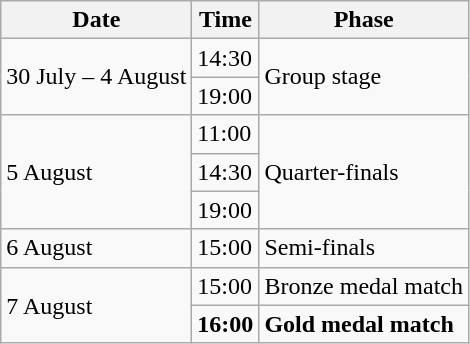<table class="wikitable" border="1">
<tr>
<th>Date</th>
<th>Time</th>
<th>Phase</th>
</tr>
<tr>
<td rowspan=2>30 July – 4 August</td>
<td>14:30</td>
<td rowspan=2>Group stage</td>
</tr>
<tr>
<td>19:00</td>
</tr>
<tr>
<td rowspan=3>5 August</td>
<td>11:00</td>
<td rowspan=3>Quarter-finals</td>
</tr>
<tr>
<td>14:30</td>
</tr>
<tr>
<td>19:00</td>
</tr>
<tr>
<td>6 August</td>
<td>15:00</td>
<td>Semi-finals</td>
</tr>
<tr>
<td rowspan=2>7 August</td>
<td>15:00</td>
<td>Bronze medal match</td>
</tr>
<tr>
<td><strong>16:00</strong></td>
<td><strong>Gold medal match</strong></td>
</tr>
</table>
